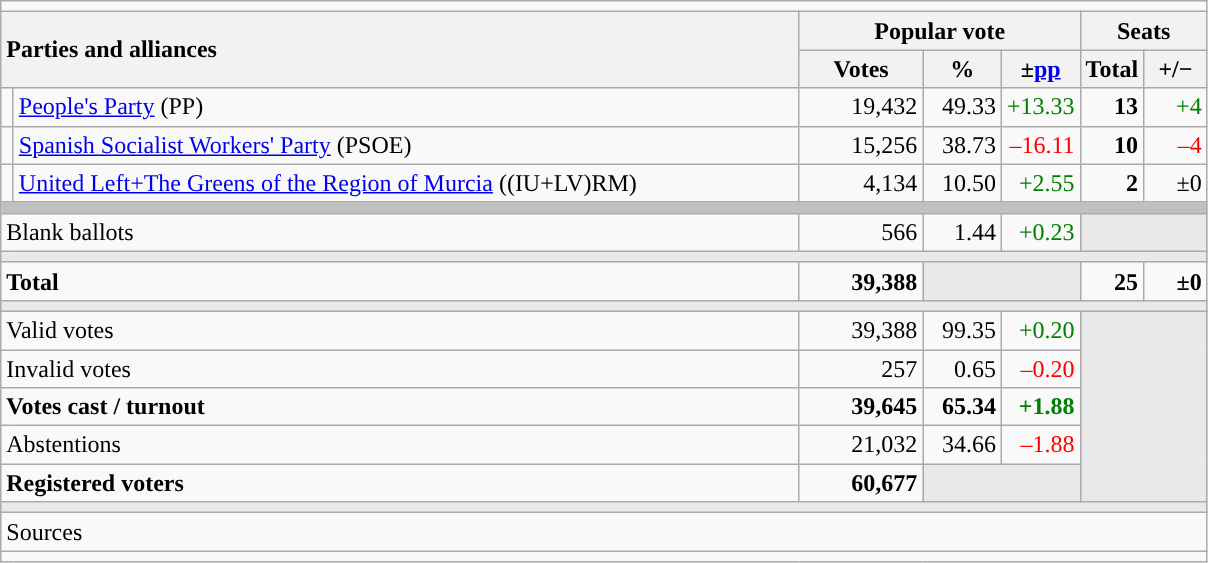<table class="wikitable" style="text-align:right;">
<tr>
<td colspan="7"></td>
</tr>
<tr>
<th style="text-align:left;" rowspan="2" colspan="2" width="525">Parties and alliances</th>
<th colspan="3">Popular vote</th>
<th colspan="2">Seats</th>
</tr>
<tr>
<th width="75">Votes</th>
<th width="45">%</th>
<th width="45">±<a href='#'>pp</a></th>
<th width="35">Total</th>
<th width="35">+/−</th>
</tr>
<tr>
<td width="1" style="color:inherit;background:"></td>
<td align="left"><a href='#'>People's Party</a> (PP)</td>
<td>19,432</td>
<td>49.33</td>
<td style="color:green;">+13.33</td>
<td><strong>13</strong></td>
<td style="color:green;">+4</td>
</tr>
<tr>
<td style="color:inherit;background:"></td>
<td align="left"><a href='#'>Spanish Socialist Workers' Party</a> (PSOE)</td>
<td>15,256</td>
<td>38.73</td>
<td style="color:red;">–16.11</td>
<td><strong>10</strong></td>
<td style="color:red;">–4</td>
</tr>
<tr>
<td style="color:inherit;background:"></td>
<td align="left"><a href='#'>United Left+The Greens of the Region of Murcia</a> ((IU+LV)RM)</td>
<td>4,134</td>
<td>10.50</td>
<td style="color:green;">+2.55</td>
<td><strong>2</strong></td>
<td>±0</td>
</tr>
<tr>
<td colspan="7" bgcolor="#C0C0C0"></td>
</tr>
<tr>
<td align="left" colspan="2">Blank ballots</td>
<td>566</td>
<td>1.44</td>
<td style="color:green;">+0.23</td>
<td bgcolor="#E9E9E9" colspan="2"></td>
</tr>
<tr>
<td colspan="7" bgcolor="#E9E9E9"></td>
</tr>
<tr style="font-weight:bold;">
<td align="left" colspan="2">Total</td>
<td>39,388</td>
<td bgcolor="#E9E9E9" colspan="2"></td>
<td>25</td>
<td>±0</td>
</tr>
<tr>
<td colspan="7" bgcolor="#E9E9E9"></td>
</tr>
<tr>
<td align="left" colspan="2">Valid votes</td>
<td>39,388</td>
<td>99.35</td>
<td style="color:green;">+0.20</td>
<td bgcolor="#E9E9E9" colspan="2" rowspan="5"></td>
</tr>
<tr>
<td align="left" colspan="2">Invalid votes</td>
<td>257</td>
<td>0.65</td>
<td style="color:red;">–0.20</td>
</tr>
<tr style="font-weight:bold;">
<td align="left" colspan="2">Votes cast / turnout</td>
<td>39,645</td>
<td>65.34</td>
<td style="color:green;">+1.88</td>
</tr>
<tr>
<td align="left" colspan="2">Abstentions</td>
<td>21,032</td>
<td>34.66</td>
<td style="color:red;">–1.88</td>
</tr>
<tr style="font-weight:bold;">
<td align="left" colspan="2">Registered voters</td>
<td>60,677</td>
<td bgcolor="#E9E9E9" colspan="2"></td>
</tr>
<tr>
<td colspan="7" bgcolor="#E9E9E9"></td>
</tr>
<tr>
<td align="left" colspan="7">Sources</td>
</tr>
<tr>
<td colspan="7" style="text-align:left; max-width:790px;"></td>
</tr>
</table>
